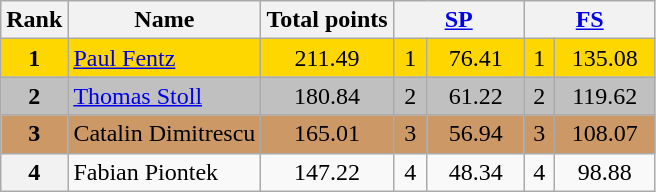<table class="wikitable sortable">
<tr>
<th>Rank</th>
<th>Name</th>
<th>Total points</th>
<th colspan="2" width="80px"><a href='#'>SP</a></th>
<th colspan="2" width="80px"><a href='#'>FS</a></th>
</tr>
<tr bgcolor="gold">
<td align="center"><strong>1</strong></td>
<td><a href='#'>Paul Fentz</a></td>
<td align="center">211.49</td>
<td align="center">1</td>
<td align="center">76.41</td>
<td align="center">1</td>
<td align="center">135.08</td>
</tr>
<tr bgcolor="silver">
<td align="center"><strong>2</strong></td>
<td><a href='#'>Thomas Stoll</a></td>
<td align="center">180.84</td>
<td align="center">2</td>
<td align="center">61.22</td>
<td align="center">2</td>
<td align="center">119.62</td>
</tr>
<tr bgcolor="cc9966">
<td align="center"><strong>3</strong></td>
<td>Catalin Dimitrescu</td>
<td align="center">165.01</td>
<td align="center">3</td>
<td align="center">56.94</td>
<td align="center">3</td>
<td align="center">108.07</td>
</tr>
<tr>
<th>4</th>
<td>Fabian Piontek</td>
<td align="center">147.22</td>
<td align="center">4</td>
<td align="center">48.34</td>
<td align="center">4</td>
<td align="center">98.88</td>
</tr>
</table>
